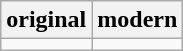<table class="wikitable">
<tr>
<th>original</th>
<th>modern</th>
</tr>
<tr>
<td></td>
<td></td>
</tr>
</table>
